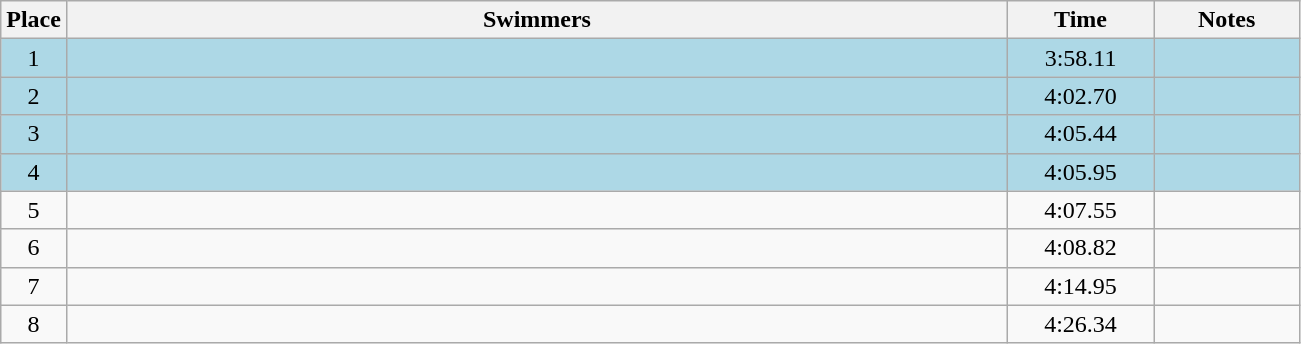<table class=wikitable style="text-align:center">
<tr>
<th>Place</th>
<th width=620>Swimmers</th>
<th width=90>Time</th>
<th width=90>Notes</th>
</tr>
<tr bgcolor=lightblue>
<td>1</td>
<td align=left></td>
<td>3:58.11</td>
<td></td>
</tr>
<tr bgcolor=lightblue>
<td>2</td>
<td align=left></td>
<td>4:02.70</td>
<td></td>
</tr>
<tr bgcolor=lightblue>
<td>3</td>
<td align=left></td>
<td>4:05.44</td>
<td></td>
</tr>
<tr bgcolor=lightblue>
<td>4</td>
<td align=left></td>
<td>4:05.95</td>
<td></td>
</tr>
<tr>
<td>5</td>
<td align=left></td>
<td>4:07.55</td>
<td></td>
</tr>
<tr>
<td>6</td>
<td align=left></td>
<td>4:08.82</td>
<td></td>
</tr>
<tr>
<td>7</td>
<td align=left></td>
<td>4:14.95</td>
<td></td>
</tr>
<tr>
<td>8</td>
<td align=left></td>
<td>4:26.34</td>
<td></td>
</tr>
</table>
